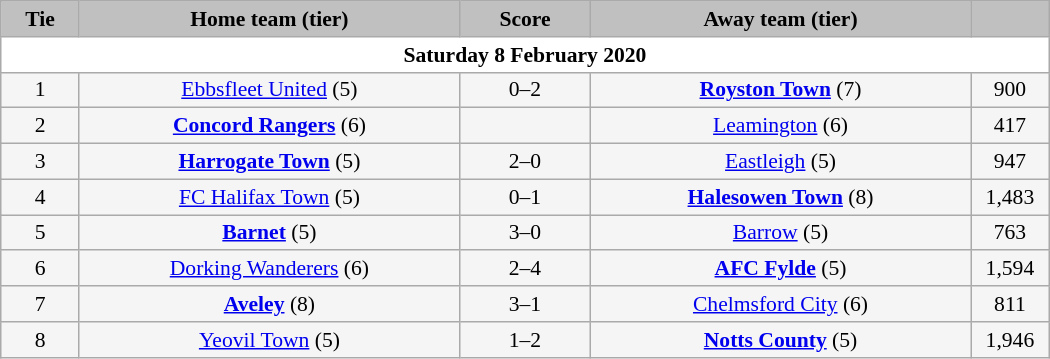<table class="wikitable" style="width: 700px; background:WhiteSmoke; text-align:center; font-size:90%">
<tr>
<td scope="col" style="width:  7.50%; background:silver;"><strong>Tie</strong></td>
<td scope="col" style="width: 36.25%; background:silver;"><strong>Home team (tier)</strong></td>
<td scope="col" style="width: 12.50%; background:silver;"><strong>Score</strong></td>
<td scope="col" style="width: 36.25%; background:silver;"><strong>Away team (tier)</strong></td>
<td scope="col" style="width:  7.50%; background:silver;"><strong></strong></td>
</tr>
<tr>
<td colspan="5" style= background:White><strong>Saturday 8 February 2020</strong></td>
</tr>
<tr>
<td>1</td>
<td><a href='#'>Ebbsfleet United</a> (5)</td>
<td>0–2 </td>
<td><strong><a href='#'>Royston Town</a></strong> (7)</td>
<td>900</td>
</tr>
<tr>
<td>2</td>
<td><strong><a href='#'>Concord Rangers</a></strong> (6)</td>
<td></td>
<td><a href='#'>Leamington</a> (6)</td>
<td>417</td>
</tr>
<tr>
<td>3</td>
<td><strong><a href='#'>Harrogate Town</a></strong> (5)</td>
<td>2–0</td>
<td><a href='#'>Eastleigh</a> (5)</td>
<td>947</td>
</tr>
<tr>
<td>4</td>
<td><a href='#'>FC Halifax Town</a> (5)</td>
<td>0–1</td>
<td><strong><a href='#'>Halesowen Town</a></strong> (8)</td>
<td>1,483</td>
</tr>
<tr>
<td>5</td>
<td><strong><a href='#'>Barnet</a></strong> (5)</td>
<td>3–0</td>
<td><a href='#'>Barrow</a> (5)</td>
<td>763</td>
</tr>
<tr>
<td>6</td>
<td><a href='#'>Dorking Wanderers</a> (6)</td>
<td>2–4</td>
<td><strong><a href='#'>AFC Fylde</a></strong> (5)</td>
<td>1,594</td>
</tr>
<tr>
<td>7</td>
<td><strong><a href='#'>Aveley</a></strong> (8)</td>
<td>3–1</td>
<td><a href='#'>Chelmsford City</a> (6)</td>
<td>811</td>
</tr>
<tr>
<td>8</td>
<td><a href='#'>Yeovil Town</a> (5)</td>
<td>1–2</td>
<td><strong><a href='#'>Notts County</a></strong> (5)</td>
<td>1,946</td>
</tr>
</table>
